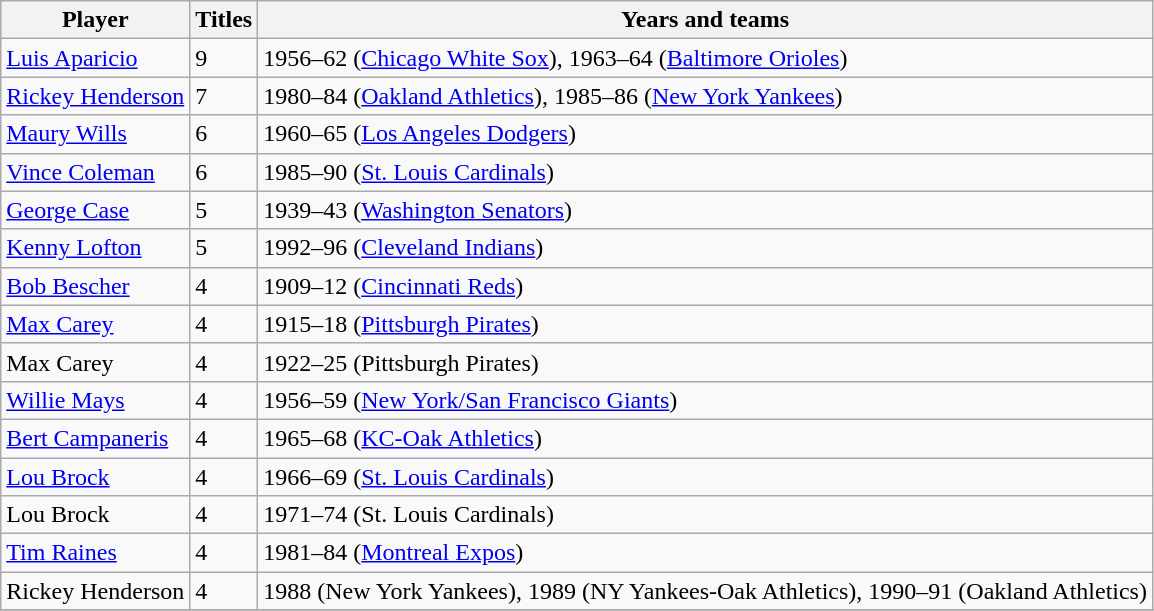<table class="wikitable">
<tr>
<th>Player</th>
<th>Titles</th>
<th>Years and teams</th>
</tr>
<tr>
<td><a href='#'>Luis Aparicio</a></td>
<td>9</td>
<td>1956–62 (<a href='#'>Chicago White Sox</a>), 1963–64 (<a href='#'>Baltimore Orioles</a>)</td>
</tr>
<tr>
<td><a href='#'>Rickey Henderson</a></td>
<td>7</td>
<td>1980–84 (<a href='#'>Oakland Athletics</a>), 1985–86 (<a href='#'>New York Yankees</a>)</td>
</tr>
<tr>
<td><a href='#'>Maury Wills</a></td>
<td>6</td>
<td>1960–65 (<a href='#'>Los Angeles Dodgers</a>)</td>
</tr>
<tr>
<td><a href='#'>Vince Coleman</a></td>
<td>6</td>
<td>1985–90 (<a href='#'>St. Louis Cardinals</a>)</td>
</tr>
<tr>
<td><a href='#'>George Case</a></td>
<td>5</td>
<td>1939–43 (<a href='#'>Washington Senators</a>)</td>
</tr>
<tr>
<td><a href='#'>Kenny Lofton</a></td>
<td>5</td>
<td>1992–96 (<a href='#'>Cleveland Indians</a>)</td>
</tr>
<tr>
<td><a href='#'>Bob Bescher</a></td>
<td>4</td>
<td>1909–12 (<a href='#'>Cincinnati Reds</a>)</td>
</tr>
<tr>
<td><a href='#'>Max Carey</a></td>
<td>4</td>
<td>1915–18 (<a href='#'>Pittsburgh Pirates</a>)</td>
</tr>
<tr>
<td>Max Carey</td>
<td>4</td>
<td>1922–25 (Pittsburgh Pirates)</td>
</tr>
<tr>
<td><a href='#'>Willie Mays</a></td>
<td>4</td>
<td>1956–59 (<a href='#'>New York/San Francisco Giants</a>)</td>
</tr>
<tr>
<td><a href='#'>Bert Campaneris</a></td>
<td>4</td>
<td>1965–68 (<a href='#'>KC-Oak Athletics</a>)</td>
</tr>
<tr>
<td><a href='#'>Lou Brock</a></td>
<td>4</td>
<td>1966–69 (<a href='#'>St. Louis Cardinals</a>)</td>
</tr>
<tr>
<td>Lou Brock</td>
<td>4</td>
<td>1971–74 (St. Louis Cardinals)</td>
</tr>
<tr>
<td><a href='#'>Tim Raines</a></td>
<td>4</td>
<td>1981–84 (<a href='#'>Montreal Expos</a>)</td>
</tr>
<tr>
<td>Rickey Henderson</td>
<td>4</td>
<td>1988 (New York Yankees), 1989 (NY Yankees-Oak Athletics), 1990–91 (Oakland Athletics)</td>
</tr>
<tr>
</tr>
</table>
